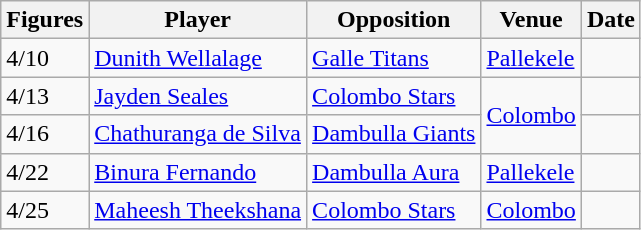<table class="wikitable">
<tr>
<th>Figures</th>
<th>Player</th>
<th>Opposition</th>
<th>Venue</th>
<th>Date</th>
</tr>
<tr>
<td>4/10</td>
<td><a href='#'>Dunith Wellalage</a></td>
<td><a href='#'>Galle Titans</a></td>
<td><a href='#'>Pallekele</a></td>
<td></td>
</tr>
<tr>
<td>4/13</td>
<td><a href='#'>Jayden Seales</a></td>
<td><a href='#'>Colombo Stars</a></td>
<td rowspan=2><a href='#'>Colombo</a></td>
<td></td>
</tr>
<tr>
<td>4/16</td>
<td><a href='#'>Chathuranga de Silva</a></td>
<td><a href='#'>Dambulla Giants</a></td>
<td></td>
</tr>
<tr>
<td>4/22</td>
<td><a href='#'>Binura Fernando</a></td>
<td><a href='#'>Dambulla Aura</a></td>
<td><a href='#'>Pallekele</a></td>
<td></td>
</tr>
<tr>
<td>4/25</td>
<td><a href='#'>Maheesh Theekshana</a></td>
<td><a href='#'>Colombo Stars</a></td>
<td><a href='#'>Colombo</a></td>
<td></td>
</tr>
</table>
